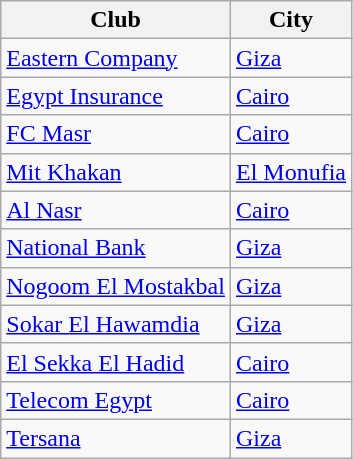<table class="wikitable sortable">
<tr>
<th>Club</th>
<th>City</th>
</tr>
<tr>
<td><a href='#'>Eastern Company</a></td>
<td><a href='#'>Giza</a></td>
</tr>
<tr>
<td><a href='#'>Egypt Insurance</a></td>
<td><a href='#'>Cairo</a></td>
</tr>
<tr>
<td><a href='#'>FC Masr</a></td>
<td><a href='#'>Cairo</a></td>
</tr>
<tr>
<td><a href='#'>Mit Khakan</a></td>
<td><a href='#'>El Monufia</a></td>
</tr>
<tr>
<td><a href='#'>Al Nasr</a></td>
<td><a href='#'>Cairo</a></td>
</tr>
<tr>
<td><a href='#'>National Bank</a></td>
<td><a href='#'>Giza</a></td>
</tr>
<tr>
<td><a href='#'>Nogoom El Mostakbal</a></td>
<td><a href='#'>Giza</a></td>
</tr>
<tr>
<td><a href='#'>Sokar El Hawamdia</a></td>
<td><a href='#'>Giza</a></td>
</tr>
<tr>
<td><a href='#'>El Sekka El Hadid</a></td>
<td><a href='#'>Cairo</a></td>
</tr>
<tr>
<td><a href='#'>Telecom Egypt</a></td>
<td><a href='#'>Cairo</a></td>
</tr>
<tr>
<td><a href='#'>Tersana</a></td>
<td><a href='#'>Giza</a></td>
</tr>
</table>
